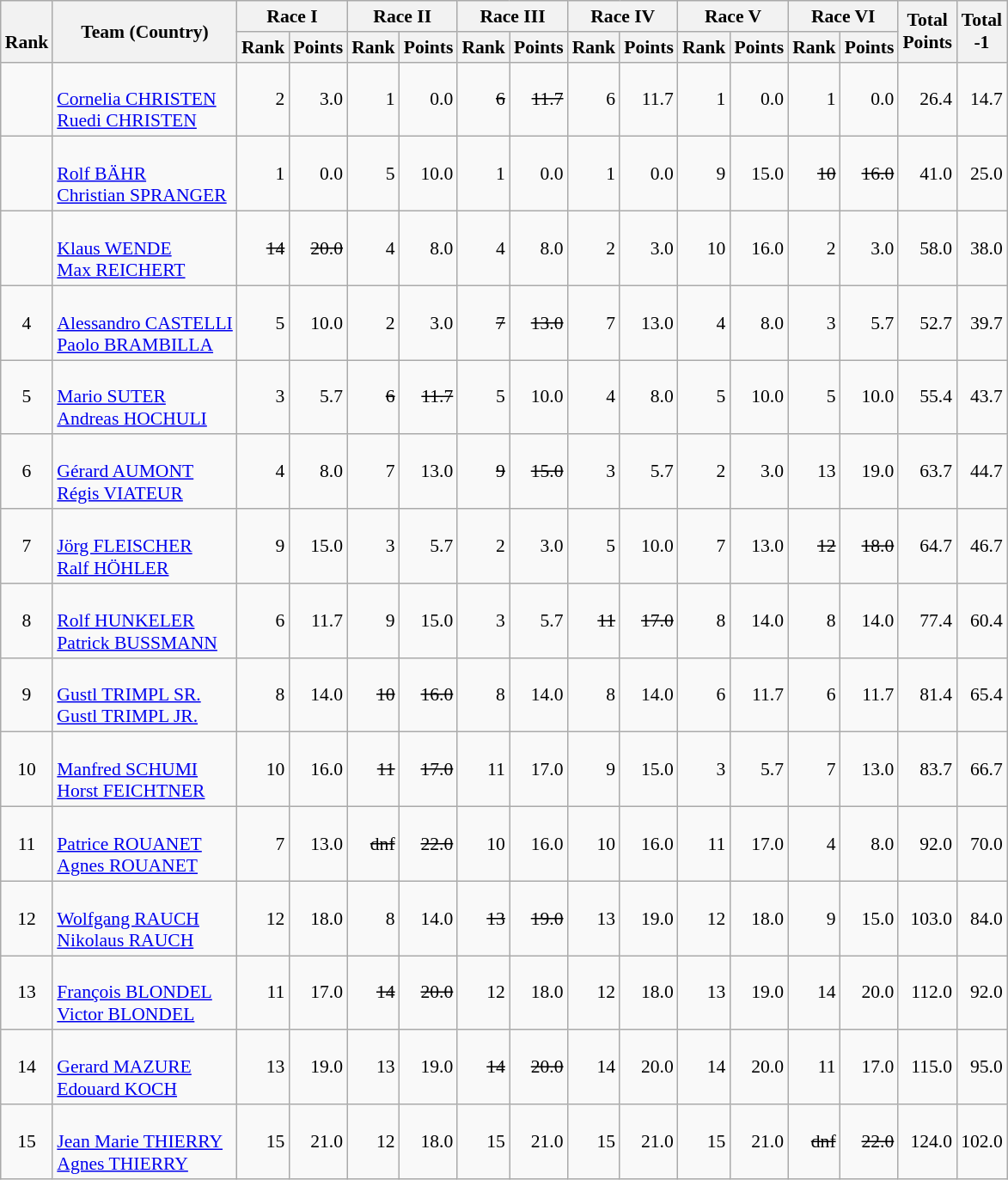<table class="wikitable" style="text-align:right; font-size:90%">
<tr>
<th rowspan=2><br>Rank</th>
<th rowspan=2>Team (Country)</th>
<th colspan=2>Race I</th>
<th colspan=2>Race II</th>
<th colspan=2>Race III</th>
<th colspan=2>Race IV</th>
<th colspan=2>Race V</th>
<th colspan=2>Race VI</th>
<th rowspan=2>Total <br>Points <br></th>
<th rowspan=2>Total<br>-1<br></th>
</tr>
<tr>
<th>Rank</th>
<th>Points</th>
<th>Rank</th>
<th>Points</th>
<th>Rank</th>
<th>Points</th>
<th>Rank</th>
<th>Points</th>
<th>Rank</th>
<th>Points</th>
<th>Rank</th>
<th>Points</th>
</tr>
<tr>
<td align=center></td>
<td align=left><br> <a href='#'>Cornelia CHRISTEN</a> <br> <a href='#'>Ruedi CHRISTEN</a></td>
<td>2</td>
<td>3.0</td>
<td>1</td>
<td>0.0</td>
<td><s>6</s></td>
<td><s>11.7</s></td>
<td>6</td>
<td>11.7</td>
<td>1</td>
<td>0.0</td>
<td>1</td>
<td>0.0</td>
<td>26.4</td>
<td>14.7</td>
</tr>
<tr>
<td align=center></td>
<td align=left><br> <a href='#'>Rolf BÄHR</a> <br> <a href='#'>Christian SPRANGER</a></td>
<td>1</td>
<td>0.0</td>
<td>5</td>
<td>10.0</td>
<td>1</td>
<td>0.0</td>
<td>1</td>
<td>0.0</td>
<td>9</td>
<td>15.0</td>
<td><s>10</s></td>
<td><s>16.0</s></td>
<td>41.0</td>
<td>25.0</td>
</tr>
<tr>
<td align=center></td>
<td align=left><br> <a href='#'>Klaus WENDE</a> <br> <a href='#'>Max REICHERT</a></td>
<td><s>14</s></td>
<td><s>20.0</s></td>
<td>4</td>
<td>8.0</td>
<td>4</td>
<td>8.0</td>
<td>2</td>
<td>3.0</td>
<td>10</td>
<td>16.0</td>
<td>2</td>
<td>3.0</td>
<td>58.0</td>
<td>38.0</td>
</tr>
<tr>
<td align=center>4</td>
<td align=left><br> <a href='#'>Alessandro CASTELLI</a> <br> <a href='#'>Paolo BRAMBILLA</a></td>
<td>5</td>
<td>10.0</td>
<td>2</td>
<td>3.0</td>
<td><s>7</s></td>
<td><s>13.0</s></td>
<td>7</td>
<td>13.0</td>
<td>4</td>
<td>8.0</td>
<td>3</td>
<td>5.7</td>
<td>52.7</td>
<td>39.7</td>
</tr>
<tr>
<td align=center>5</td>
<td align=left><br> <a href='#'>Mario SUTER</a> <br> <a href='#'>Andreas HOCHULI</a></td>
<td>3</td>
<td>5.7</td>
<td><s>6</s></td>
<td><s>11.7</s></td>
<td>5</td>
<td>10.0</td>
<td>4</td>
<td>8.0</td>
<td>5</td>
<td>10.0</td>
<td>5</td>
<td>10.0</td>
<td>55.4</td>
<td>43.7</td>
</tr>
<tr>
<td align=center>6</td>
<td align=left><br> <a href='#'>Gérard AUMONT</a> <br> <a href='#'>Régis VIATEUR</a></td>
<td>4</td>
<td>8.0</td>
<td>7</td>
<td>13.0</td>
<td><s>9</s></td>
<td><s>15.0</s></td>
<td>3</td>
<td>5.7</td>
<td>2</td>
<td>3.0</td>
<td>13</td>
<td>19.0</td>
<td>63.7</td>
<td>44.7</td>
</tr>
<tr>
<td align=center>7</td>
<td align=left><br> <a href='#'>Jörg FLEISCHER</a> <br> <a href='#'>Ralf HÖHLER</a></td>
<td>9</td>
<td>15.0</td>
<td>3</td>
<td>5.7</td>
<td>2</td>
<td>3.0</td>
<td>5</td>
<td>10.0</td>
<td>7</td>
<td>13.0</td>
<td><s>12</s></td>
<td><s>18.0</s></td>
<td>64.7</td>
<td>46.7</td>
</tr>
<tr>
<td align=center>8</td>
<td align=left><br> <a href='#'>Rolf HUNKELER</a> <br> <a href='#'>Patrick BUSSMANN</a></td>
<td>6</td>
<td>11.7</td>
<td>9</td>
<td>15.0</td>
<td>3</td>
<td>5.7</td>
<td><s>11</s></td>
<td><s>17.0</s></td>
<td>8</td>
<td>14.0</td>
<td>8</td>
<td>14.0</td>
<td>77.4</td>
<td>60.4</td>
</tr>
<tr>
<td align=center>9</td>
<td align=left><br> <a href='#'>Gustl TRIMPL SR.</a> <br> <a href='#'>Gustl TRIMPL JR.</a></td>
<td>8</td>
<td>14.0</td>
<td><s>10</s></td>
<td><s>16.0</s></td>
<td>8</td>
<td>14.0</td>
<td>8</td>
<td>14.0</td>
<td>6</td>
<td>11.7</td>
<td>6</td>
<td>11.7</td>
<td>81.4</td>
<td>65.4</td>
</tr>
<tr>
<td align=center>10</td>
<td align=left><br> <a href='#'>Manfred SCHUMI</a> <br> <a href='#'>Horst FEICHTNER</a></td>
<td>10</td>
<td>16.0</td>
<td><s>11</s></td>
<td><s>17.0</s></td>
<td>11</td>
<td>17.0</td>
<td>9</td>
<td>15.0</td>
<td>3</td>
<td>5.7</td>
<td>7</td>
<td>13.0</td>
<td>83.7</td>
<td>66.7</td>
</tr>
<tr>
<td align=center>11</td>
<td align=left><br> <a href='#'>Patrice ROUANET</a> <br> <a href='#'>Agnes ROUANET</a></td>
<td>7</td>
<td>13.0</td>
<td><s>dnf</s></td>
<td><s>22.0</s></td>
<td>10</td>
<td>16.0</td>
<td>10</td>
<td>16.0</td>
<td>11</td>
<td>17.0</td>
<td>4</td>
<td>8.0</td>
<td>92.0</td>
<td>70.0</td>
</tr>
<tr>
<td align=center>12</td>
<td align=left><br> <a href='#'>Wolfgang RAUCH</a> <br> <a href='#'>Nikolaus RAUCH</a></td>
<td>12</td>
<td>18.0</td>
<td>8</td>
<td>14.0</td>
<td><s>13</s></td>
<td><s>19.0</s></td>
<td>13</td>
<td>19.0</td>
<td>12</td>
<td>18.0</td>
<td>9</td>
<td>15.0</td>
<td>103.0</td>
<td>84.0</td>
</tr>
<tr>
<td align=center>13</td>
<td align=left><br> <a href='#'>François BLONDEL</a> <br> <a href='#'>Victor BLONDEL</a></td>
<td>11</td>
<td>17.0</td>
<td><s>14</s></td>
<td><s>20.0</s></td>
<td>12</td>
<td>18.0</td>
<td>12</td>
<td>18.0</td>
<td>13</td>
<td>19.0</td>
<td>14</td>
<td>20.0</td>
<td>112.0</td>
<td>92.0</td>
</tr>
<tr>
<td align=center>14</td>
<td align=left><br> <a href='#'>Gerard MAZURE</a> <br> <a href='#'>Edouard KOCH</a></td>
<td>13</td>
<td>19.0</td>
<td>13</td>
<td>19.0</td>
<td><s>14</s></td>
<td><s>20.0</s></td>
<td>14</td>
<td>20.0</td>
<td>14</td>
<td>20.0</td>
<td>11</td>
<td>17.0</td>
<td>115.0</td>
<td>95.0</td>
</tr>
<tr>
<td align=center>15</td>
<td align=left><br> <a href='#'>Jean Marie THIERRY</a> <br> <a href='#'>Agnes THIERRY</a></td>
<td>15</td>
<td>21.0</td>
<td>12</td>
<td>18.0</td>
<td>15</td>
<td>21.0</td>
<td>15</td>
<td>21.0</td>
<td>15</td>
<td>21.0</td>
<td><s>dnf</s></td>
<td><s>22.0</s></td>
<td>124.0</td>
<td>102.0</td>
</tr>
</table>
